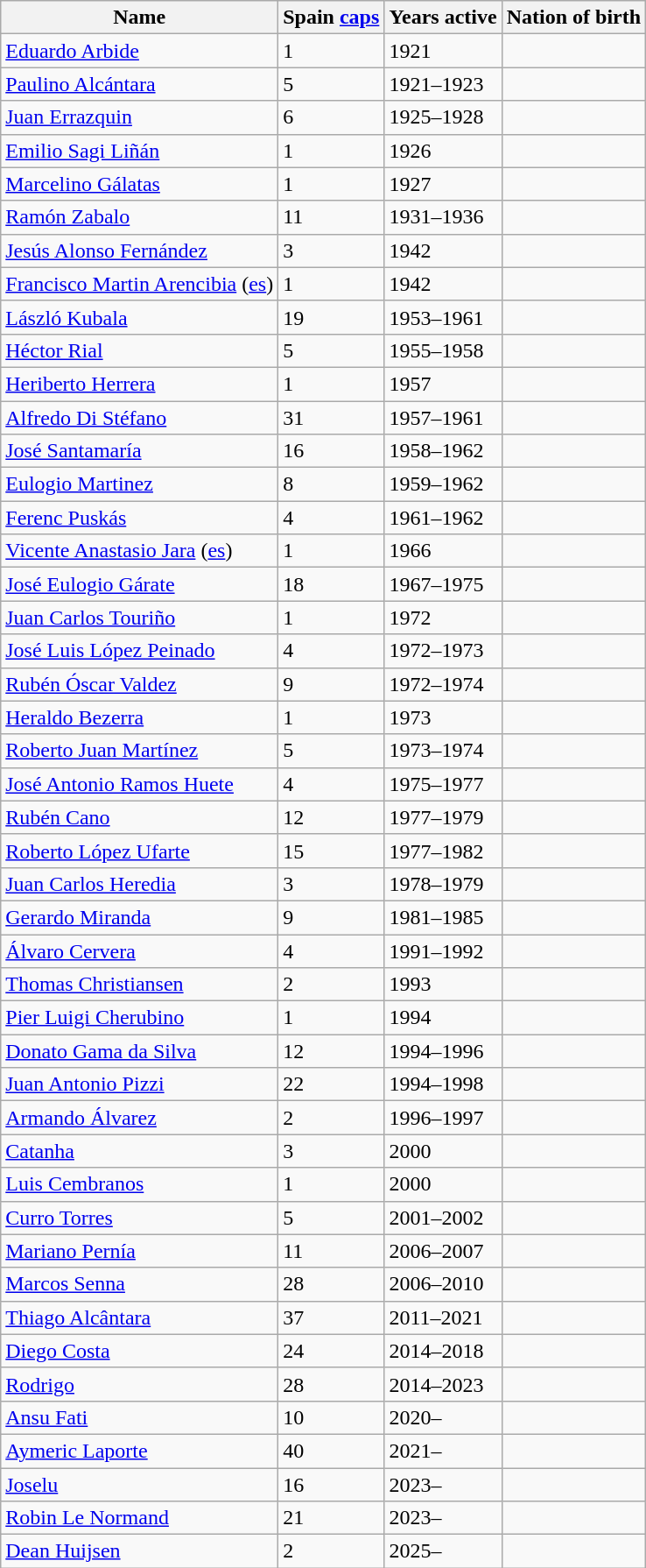<table class="wikitable sortable">
<tr>
<th>Name</th>
<th>Spain <a href='#'>caps</a></th>
<th>Years active</th>
<th>Nation of birth</th>
</tr>
<tr>
<td><a href='#'>Eduardo Arbide</a></td>
<td>1</td>
<td>1921</td>
<td></td>
</tr>
<tr>
<td><a href='#'>Paulino Alcántara</a></td>
<td>5</td>
<td>1921–1923</td>
<td></td>
</tr>
<tr>
<td><a href='#'>Juan Errazquin</a></td>
<td>6</td>
<td>1925–1928</td>
<td></td>
</tr>
<tr>
<td><a href='#'>Emilio Sagi Liñán</a></td>
<td>1</td>
<td>1926</td>
<td></td>
</tr>
<tr>
<td><a href='#'>Marcelino Gálatas</a></td>
<td>1</td>
<td>1927</td>
<td></td>
</tr>
<tr>
<td><a href='#'>Ramón Zabalo</a></td>
<td>11</td>
<td>1931–1936</td>
<td></td>
</tr>
<tr>
<td><a href='#'>Jesús Alonso Fernández</a></td>
<td>3</td>
<td>1942</td>
<td></td>
</tr>
<tr>
<td><a href='#'>Francisco Martin Arencibia</a> (<a href='#'>es</a>)</td>
<td>1</td>
<td>1942</td>
<td></td>
</tr>
<tr>
<td><a href='#'>László Kubala</a></td>
<td>19</td>
<td>1953–1961</td>
<td></td>
</tr>
<tr>
<td><a href='#'>Héctor Rial</a></td>
<td>5</td>
<td>1955–1958</td>
<td></td>
</tr>
<tr>
<td><a href='#'>Heriberto Herrera</a></td>
<td>1</td>
<td>1957</td>
<td></td>
</tr>
<tr>
<td><a href='#'>Alfredo Di Stéfano</a></td>
<td>31</td>
<td>1957–1961</td>
<td></td>
</tr>
<tr>
<td><a href='#'>José Santamaría</a></td>
<td>16</td>
<td>1958–1962</td>
<td></td>
</tr>
<tr>
<td><a href='#'>Eulogio Martinez</a></td>
<td>8</td>
<td>1959–1962</td>
<td></td>
</tr>
<tr>
<td><a href='#'>Ferenc Puskás</a></td>
<td>4</td>
<td>1961–1962</td>
<td></td>
</tr>
<tr>
<td><a href='#'>Vicente Anastasio Jara</a> (<a href='#'>es</a>)</td>
<td>1</td>
<td>1966</td>
<td></td>
</tr>
<tr>
<td><a href='#'>José Eulogio Gárate</a></td>
<td>18</td>
<td>1967–1975</td>
<td></td>
</tr>
<tr>
<td><a href='#'>Juan Carlos Touriño</a></td>
<td>1</td>
<td>1972</td>
<td></td>
</tr>
<tr>
<td><a href='#'>José Luis López Peinado</a></td>
<td>4</td>
<td>1972–1973</td>
<td></td>
</tr>
<tr>
<td><a href='#'>Rubén Óscar Valdez</a></td>
<td>9</td>
<td>1972–1974</td>
<td></td>
</tr>
<tr>
<td><a href='#'>Heraldo Bezerra</a></td>
<td>1</td>
<td>1973</td>
<td></td>
</tr>
<tr>
<td><a href='#'>Roberto Juan Martínez</a></td>
<td>5</td>
<td>1973–1974</td>
<td></td>
</tr>
<tr>
<td><a href='#'>José Antonio Ramos Huete</a></td>
<td>4</td>
<td>1975–1977</td>
<td></td>
</tr>
<tr>
<td><a href='#'>Rubén Cano</a></td>
<td>12</td>
<td>1977–1979</td>
<td></td>
</tr>
<tr>
<td><a href='#'>Roberto López Ufarte</a></td>
<td>15</td>
<td>1977–1982</td>
<td></td>
</tr>
<tr>
<td><a href='#'>Juan Carlos Heredia</a></td>
<td>3</td>
<td>1978–1979</td>
<td></td>
</tr>
<tr>
<td><a href='#'>Gerardo Miranda</a></td>
<td>9</td>
<td>1981–1985</td>
<td></td>
</tr>
<tr>
<td><a href='#'>Álvaro Cervera</a></td>
<td>4</td>
<td>1991–1992</td>
<td></td>
</tr>
<tr>
<td><a href='#'>Thomas Christiansen</a></td>
<td>2</td>
<td>1993</td>
<td></td>
</tr>
<tr>
<td><a href='#'>Pier Luigi Cherubino</a></td>
<td>1</td>
<td>1994</td>
<td></td>
</tr>
<tr>
<td><a href='#'>Donato Gama da Silva</a></td>
<td>12</td>
<td>1994–1996</td>
<td></td>
</tr>
<tr>
<td><a href='#'>Juan Antonio Pizzi</a></td>
<td>22</td>
<td>1994–1998</td>
<td></td>
</tr>
<tr>
<td><a href='#'>Armando Álvarez</a></td>
<td>2</td>
<td>1996–1997</td>
<td></td>
</tr>
<tr>
<td><a href='#'>Catanha</a></td>
<td>3</td>
<td>2000</td>
<td></td>
</tr>
<tr>
<td><a href='#'>Luis Cembranos</a></td>
<td>1</td>
<td>2000</td>
<td></td>
</tr>
<tr>
<td><a href='#'>Curro Torres</a></td>
<td>5</td>
<td>2001–2002</td>
<td></td>
</tr>
<tr>
<td><a href='#'>Mariano Pernía</a></td>
<td>11</td>
<td>2006–2007</td>
<td></td>
</tr>
<tr>
<td><a href='#'>Marcos Senna</a></td>
<td>28</td>
<td>2006–2010</td>
<td></td>
</tr>
<tr>
<td><a href='#'>Thiago Alcântara</a></td>
<td>37</td>
<td>2011–2021</td>
<td></td>
</tr>
<tr>
<td><a href='#'>Diego Costa</a></td>
<td>24</td>
<td>2014–2018</td>
<td></td>
</tr>
<tr>
<td><a href='#'>Rodrigo</a></td>
<td>28</td>
<td>2014–2023</td>
<td></td>
</tr>
<tr>
<td><a href='#'>Ansu Fati</a></td>
<td>10</td>
<td>2020–</td>
<td></td>
</tr>
<tr>
<td><a href='#'>Aymeric Laporte</a></td>
<td>40</td>
<td>2021–</td>
<td></td>
</tr>
<tr>
<td><a href='#'>Joselu</a></td>
<td>16</td>
<td>2023–</td>
<td></td>
</tr>
<tr>
<td><a href='#'>Robin Le Normand</a></td>
<td>21</td>
<td>2023–</td>
<td></td>
</tr>
<tr>
<td><a href='#'>Dean Huijsen</a></td>
<td>2</td>
<td>2025–</td>
<td></td>
</tr>
</table>
